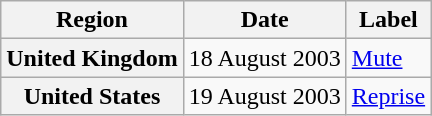<table class="wikitable plainrowheaders">
<tr>
<th scope="col">Region</th>
<th scope="col">Date</th>
<th scope="col">Label</th>
</tr>
<tr>
<th scope="row">United Kingdom</th>
<td>18 August 2003</td>
<td><a href='#'>Mute</a></td>
</tr>
<tr>
<th scope="row">United States</th>
<td>19 August 2003</td>
<td><a href='#'>Reprise</a></td>
</tr>
</table>
